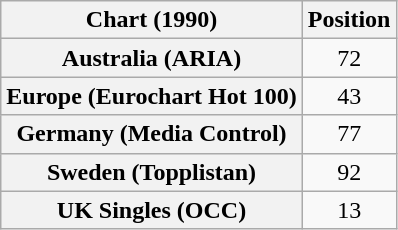<table class="wikitable sortable plainrowheaders" style="text-align:center">
<tr>
<th>Chart (1990)</th>
<th>Position</th>
</tr>
<tr>
<th scope="row">Australia (ARIA)</th>
<td>72</td>
</tr>
<tr>
<th scope="row">Europe (Eurochart Hot 100)</th>
<td>43</td>
</tr>
<tr>
<th scope="row">Germany (Media Control)</th>
<td>77</td>
</tr>
<tr>
<th scope="row">Sweden (Topplistan)</th>
<td>92</td>
</tr>
<tr>
<th scope="row">UK Singles (OCC)</th>
<td>13</td>
</tr>
</table>
